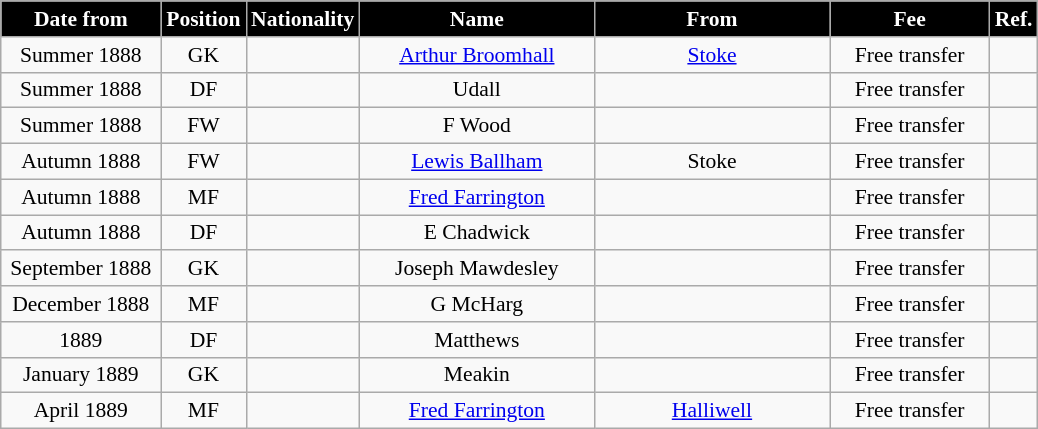<table class="wikitable" style="text-align:center; font-size:90%; ">
<tr>
<th style="background:#000000; color:white; width:100px;">Date from</th>
<th style="background:#000000; color:white; width:50px;">Position</th>
<th style="background:#000000; color:white; width:50px;">Nationality</th>
<th style="background:#000000; color:white; width:150px;">Name</th>
<th style="background:#000000; color:white; width:150px;">From</th>
<th style="background:#000000; color:white; width:100px;">Fee</th>
<th style="background:#000000; color:white; width:25px;">Ref.</th>
</tr>
<tr>
<td>Summer 1888</td>
<td>GK</td>
<td></td>
<td><a href='#'>Arthur Broomhall</a></td>
<td><a href='#'>Stoke</a></td>
<td>Free transfer</td>
<td></td>
</tr>
<tr>
<td>Summer 1888</td>
<td>DF</td>
<td></td>
<td>Udall</td>
<td></td>
<td>Free transfer</td>
<td></td>
</tr>
<tr>
<td>Summer 1888</td>
<td>FW</td>
<td></td>
<td>F Wood</td>
<td></td>
<td>Free transfer</td>
<td></td>
</tr>
<tr>
<td>Autumn 1888</td>
<td>FW</td>
<td></td>
<td><a href='#'>Lewis Ballham</a></td>
<td>Stoke</td>
<td>Free transfer</td>
<td></td>
</tr>
<tr>
<td>Autumn 1888</td>
<td>MF</td>
<td></td>
<td><a href='#'>Fred Farrington</a></td>
<td></td>
<td>Free transfer</td>
<td></td>
</tr>
<tr>
<td>Autumn 1888</td>
<td>DF</td>
<td></td>
<td>E Chadwick</td>
<td></td>
<td>Free transfer</td>
<td></td>
</tr>
<tr>
<td>September 1888</td>
<td>GK</td>
<td></td>
<td>Joseph Mawdesley</td>
<td></td>
<td>Free transfer</td>
<td></td>
</tr>
<tr>
<td>December 1888</td>
<td>MF</td>
<td></td>
<td>G McHarg</td>
<td></td>
<td>Free transfer</td>
<td></td>
</tr>
<tr>
<td>1889</td>
<td>DF</td>
<td></td>
<td>Matthews</td>
<td></td>
<td>Free transfer</td>
<td></td>
</tr>
<tr>
<td>January 1889</td>
<td>GK</td>
<td></td>
<td>Meakin</td>
<td></td>
<td>Free transfer</td>
<td></td>
</tr>
<tr>
<td>April 1889</td>
<td>MF</td>
<td></td>
<td><a href='#'>Fred Farrington</a></td>
<td><a href='#'>Halliwell</a></td>
<td>Free transfer</td>
<td></td>
</tr>
</table>
